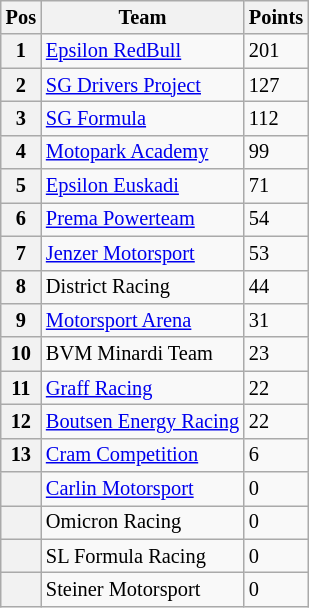<table class="wikitable" style="font-size: 85%;">
<tr>
<th>Pos</th>
<th>Team</th>
<th>Points</th>
</tr>
<tr>
<th>1</th>
<td> <a href='#'>Epsilon RedBull</a></td>
<td>201</td>
</tr>
<tr>
<th>2</th>
<td> <a href='#'>SG Drivers Project</a></td>
<td>127</td>
</tr>
<tr>
<th>3</th>
<td> <a href='#'>SG Formula</a></td>
<td>112</td>
</tr>
<tr>
<th>4</th>
<td> <a href='#'>Motopark Academy</a></td>
<td>99</td>
</tr>
<tr>
<th>5</th>
<td> <a href='#'>Epsilon Euskadi</a></td>
<td>71</td>
</tr>
<tr>
<th>6</th>
<td> <a href='#'>Prema Powerteam</a></td>
<td>54</td>
</tr>
<tr>
<th>7</th>
<td> <a href='#'>Jenzer Motorsport</a></td>
<td>53</td>
</tr>
<tr>
<th>8</th>
<td> District Racing</td>
<td>44</td>
</tr>
<tr>
<th>9</th>
<td> <a href='#'>Motorsport Arena</a></td>
<td>31</td>
</tr>
<tr>
<th>10</th>
<td> BVM Minardi Team</td>
<td>23</td>
</tr>
<tr>
<th>11</th>
<td> <a href='#'>Graff Racing</a></td>
<td>22</td>
</tr>
<tr>
<th>12</th>
<td> <a href='#'>Boutsen Energy Racing</a></td>
<td>22</td>
</tr>
<tr>
<th>13</th>
<td> <a href='#'>Cram Competition</a></td>
<td>6</td>
</tr>
<tr>
<th></th>
<td> <a href='#'>Carlin Motorsport</a></td>
<td>0</td>
</tr>
<tr>
<th></th>
<td> Omicron Racing</td>
<td>0</td>
</tr>
<tr>
<th></th>
<td> SL Formula Racing</td>
<td>0</td>
</tr>
<tr>
<th></th>
<td> Steiner Motorsport</td>
<td>0</td>
</tr>
</table>
